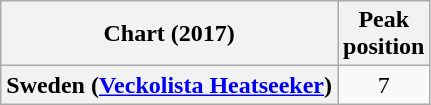<table class="wikitable plainrowheaders" style="text-align:center;">
<tr>
<th>Chart (2017)</th>
<th>Peak<br>position</th>
</tr>
<tr>
<th scope="row">Sweden (<a href='#'>Veckolista Heatseeker</a>)</th>
<td>7</td>
</tr>
</table>
